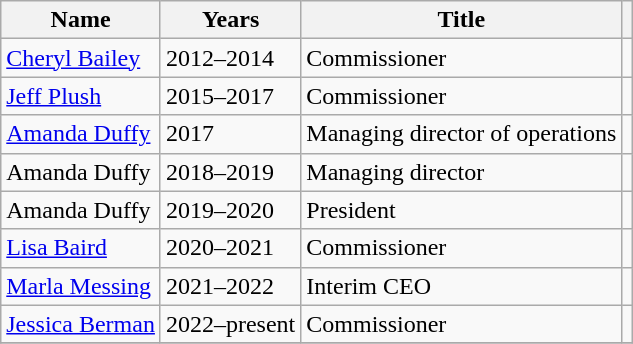<table class="wikitable">
<tr>
<th>Name</th>
<th>Years</th>
<th>Title</th>
<th></th>
</tr>
<tr>
<td><a href='#'>Cheryl Bailey</a></td>
<td>2012–2014</td>
<td>Commissioner</td>
<td></td>
</tr>
<tr>
<td><a href='#'>Jeff Plush</a></td>
<td>2015–2017</td>
<td>Commissioner</td>
<td></td>
</tr>
<tr>
<td><a href='#'>Amanda Duffy</a></td>
<td>2017</td>
<td>Managing director of operations</td>
<td></td>
</tr>
<tr>
<td>Amanda Duffy</td>
<td>2018–2019</td>
<td>Managing director</td>
<td></td>
</tr>
<tr>
<td>Amanda Duffy</td>
<td>2019–2020</td>
<td>President</td>
<td></td>
</tr>
<tr>
<td><a href='#'>Lisa Baird</a></td>
<td>2020–2021</td>
<td>Commissioner</td>
<td></td>
</tr>
<tr>
<td><a href='#'>Marla Messing</a></td>
<td>2021–2022</td>
<td>Interim CEO</td>
<td></td>
</tr>
<tr>
<td><a href='#'>Jessica Berman</a></td>
<td>2022–present</td>
<td>Commissioner</td>
<td></td>
</tr>
<tr>
</tr>
</table>
